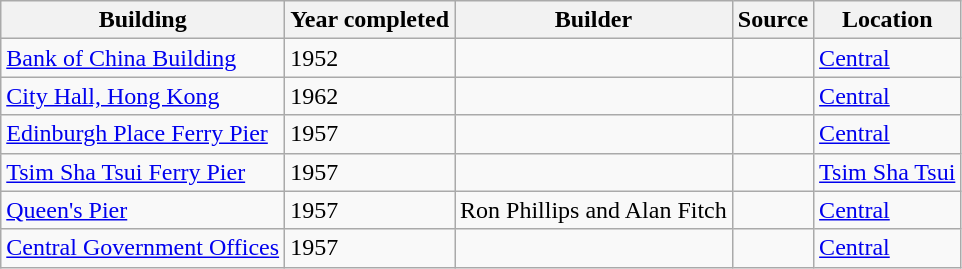<table class="wikitable">
<tr>
<th>Building</th>
<th>Year completed</th>
<th>Builder</th>
<th>Source</th>
<th>Location</th>
</tr>
<tr>
<td><a href='#'>Bank of China Building</a></td>
<td>1952</td>
<td></td>
<td></td>
<td><a href='#'>Central</a></td>
</tr>
<tr>
<td><a href='#'>City Hall, Hong Kong</a></td>
<td>1962</td>
<td></td>
<td></td>
<td><a href='#'>Central</a></td>
</tr>
<tr>
<td><a href='#'>Edinburgh Place Ferry Pier</a></td>
<td>1957</td>
<td></td>
<td></td>
<td><a href='#'>Central</a></td>
</tr>
<tr>
<td><a href='#'>Tsim Sha Tsui Ferry Pier</a></td>
<td>1957</td>
<td></td>
<td></td>
<td><a href='#'>Tsim Sha Tsui</a></td>
</tr>
<tr>
<td><a href='#'>Queen's Pier</a></td>
<td>1957</td>
<td>Ron Phillips and Alan Fitch</td>
<td></td>
<td><a href='#'>Central</a></td>
</tr>
<tr>
<td><a href='#'>Central Government Offices</a></td>
<td>1957</td>
<td></td>
<td></td>
<td><a href='#'>Central</a></td>
</tr>
</table>
